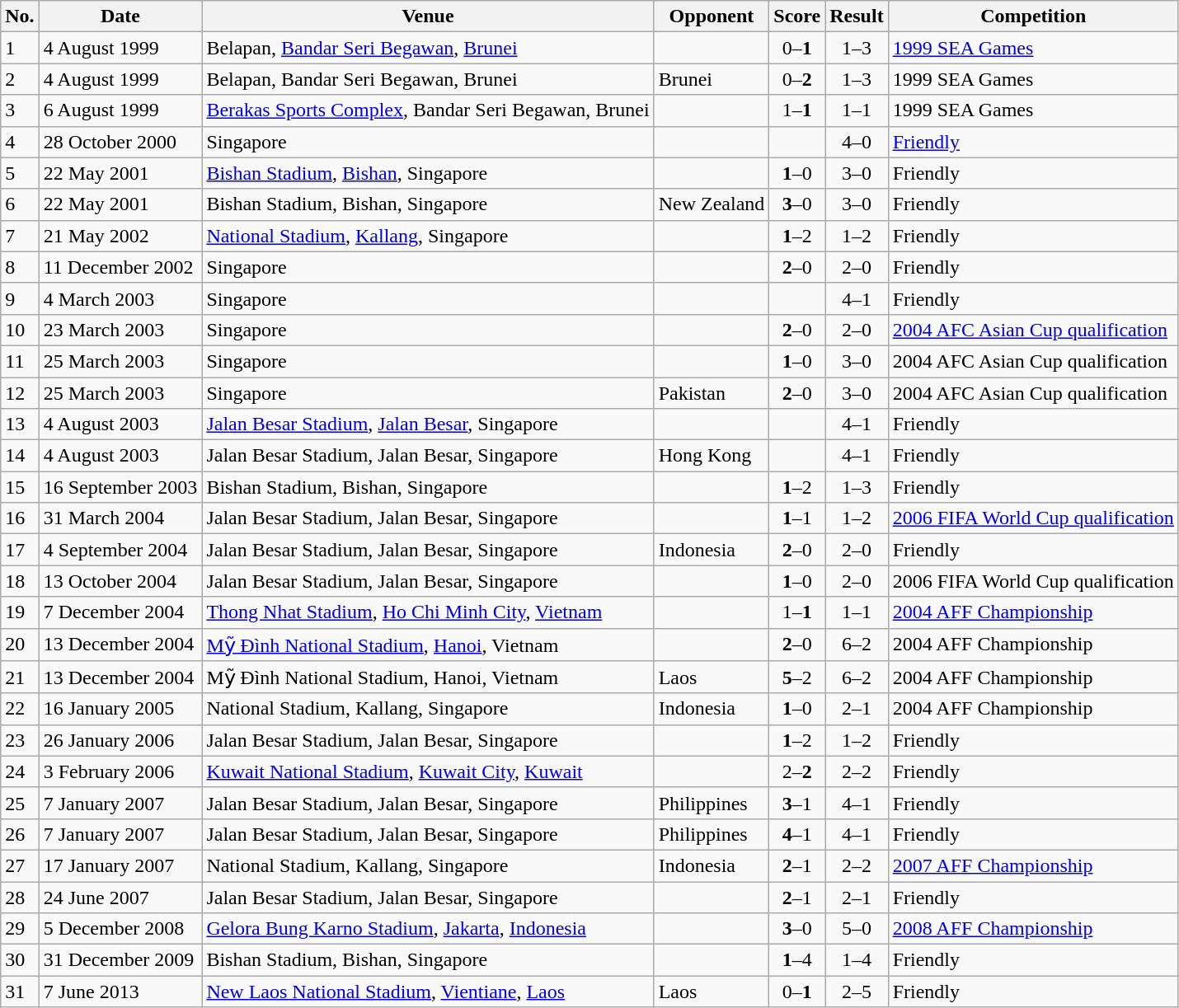<table class="wikitable">
<tr>
<th>No.</th>
<th>Date</th>
<th>Venue</th>
<th>Opponent</th>
<th>Score</th>
<th>Result</th>
<th>Competition</th>
</tr>
<tr>
<td>1</td>
<td>4 August 1999</td>
<td>Belapan, <a href='#'>Bandar Seri Begawan</a>, <a href='#'>Brunei</a></td>
<td></td>
<td align=center>0–<strong>1</strong></td>
<td align=center>1–3</td>
<td><a href='#'>1999 SEA Games</a></td>
</tr>
<tr>
<td>2</td>
<td>4 August 1999</td>
<td>Belapan, Bandar Seri Begawan, Brunei</td>
<td> Brunei</td>
<td align=center>0–<strong>2</strong></td>
<td align=center>1–3</td>
<td>1999 SEA Games</td>
</tr>
<tr>
<td>3</td>
<td>6 August 1999</td>
<td><a href='#'>Berakas Sports Complex</a>, Bandar Seri Begawan, Brunei</td>
<td></td>
<td align=center>1–<strong>1</strong></td>
<td align=center>1–1</td>
<td>1999 SEA Games</td>
</tr>
<tr>
<td>4</td>
<td>28 October 2000</td>
<td>Singapore</td>
<td></td>
<td></td>
<td align=center>4–0</td>
<td><a href='#'>Friendly</a></td>
</tr>
<tr>
<td>5</td>
<td>22 May 2001</td>
<td><a href='#'>Bishan Stadium</a>, <a href='#'>Bishan</a>, Singapore</td>
<td></td>
<td align=center><strong>1</strong>–0</td>
<td align=center>3–0</td>
<td>Friendly</td>
</tr>
<tr>
<td>6</td>
<td>22 May 2001</td>
<td>Bishan Stadium, Bishan, Singapore</td>
<td> New Zealand</td>
<td align=center><strong>3</strong>–0</td>
<td align=center>3–0</td>
<td>Friendly</td>
</tr>
<tr>
<td>7</td>
<td>21 May 2002</td>
<td><a href='#'>National Stadium</a>, <a href='#'>Kallang</a>, Singapore</td>
<td></td>
<td align=center><strong>1</strong>–2</td>
<td align=center>1–2</td>
<td>Friendly</td>
</tr>
<tr>
<td>8</td>
<td>11 December 2002</td>
<td>Singapore</td>
<td></td>
<td align=center><strong>2</strong>–0</td>
<td align=center>2–0</td>
<td>Friendly</td>
</tr>
<tr>
<td>9</td>
<td>4 March 2003</td>
<td>Singapore</td>
<td></td>
<td></td>
<td align=center>4–1</td>
<td>Friendly</td>
</tr>
<tr>
<td>10</td>
<td>23 March 2003</td>
<td>Singapore</td>
<td></td>
<td align=center><strong>2</strong>–0</td>
<td align=center>2–0</td>
<td><a href='#'>2004 AFC Asian Cup qualification</a></td>
</tr>
<tr>
<td>11</td>
<td>25 March 2003</td>
<td>Singapore</td>
<td></td>
<td align=center><strong>1</strong>–0</td>
<td align=center>3–0</td>
<td>2004 AFC Asian Cup qualification</td>
</tr>
<tr>
<td>12</td>
<td>25 March 2003</td>
<td>Singapore</td>
<td> Pakistan</td>
<td align=center><strong>2</strong>–0</td>
<td align=center>3–0</td>
<td>2004 AFC Asian Cup qualification</td>
</tr>
<tr>
<td>13</td>
<td>4 August 2003</td>
<td><a href='#'>Jalan Besar Stadium</a>, <a href='#'>Jalan Besar</a>, Singapore</td>
<td></td>
<td></td>
<td align=center>4–1</td>
<td>Friendly</td>
</tr>
<tr>
<td>14</td>
<td>4 August 2003</td>
<td>Jalan Besar Stadium, Jalan Besar, Singapore</td>
<td> Hong Kong</td>
<td></td>
<td align=center>4–1</td>
<td>Friendly</td>
</tr>
<tr>
<td>15</td>
<td>16 September 2003</td>
<td>Bishan Stadium, Bishan, Singapore</td>
<td></td>
<td align=center><strong>1</strong>–2</td>
<td align=center>1–3</td>
<td>Friendly</td>
</tr>
<tr>
<td>16</td>
<td>31 March 2004</td>
<td>Jalan Besar Stadium, Jalan Besar, Singapore</td>
<td></td>
<td align=center><strong>1</strong>–1</td>
<td align=center>1–2</td>
<td><a href='#'>2006 FIFA World Cup qualification</a></td>
</tr>
<tr>
<td>17</td>
<td>4 September 2004</td>
<td>Jalan Besar Stadium, Jalan Besar, Singapore</td>
<td> Indonesia</td>
<td align=center><strong>2</strong>–0</td>
<td align=center>2–0</td>
<td>Friendly</td>
</tr>
<tr>
<td>18</td>
<td>13 October 2004</td>
<td>Jalan Besar Stadium, Jalan Besar, Singapore</td>
<td></td>
<td align=center><strong>1</strong>–0</td>
<td align=center>2–0</td>
<td>2006 FIFA World Cup qualification</td>
</tr>
<tr>
<td>19</td>
<td>7 December 2004</td>
<td><a href='#'>Thong Nhat Stadium</a>, <a href='#'>Ho Chi Minh City</a>, <a href='#'>Vietnam</a></td>
<td></td>
<td align=center>1–<strong>1</strong></td>
<td align=center>1–1</td>
<td><a href='#'>2004 AFF Championship</a></td>
</tr>
<tr>
<td>20</td>
<td>13 December 2004</td>
<td><a href='#'>Mỹ Đình National Stadium</a>, <a href='#'>Hanoi</a>, Vietnam</td>
<td></td>
<td align=center><strong>2</strong>–0</td>
<td align=center>6–2</td>
<td>2004 AFF Championship</td>
</tr>
<tr>
<td>21</td>
<td>13 December 2004</td>
<td>Mỹ Đình National Stadium, Hanoi, Vietnam</td>
<td> Laos</td>
<td align=center><strong>5</strong>–2</td>
<td align=center>6–2</td>
<td>2004 AFF Championship</td>
</tr>
<tr>
<td>22</td>
<td>16 January 2005</td>
<td>National Stadium, Kallang, Singapore</td>
<td> Indonesia</td>
<td align=center><strong>1</strong>–0</td>
<td align=center>2–1</td>
<td>2004 AFF Championship</td>
</tr>
<tr>
<td>23</td>
<td>26 January 2006</td>
<td>Jalan Besar Stadium, Jalan Besar, Singapore</td>
<td></td>
<td align=center><strong>1</strong>–2</td>
<td align=center>1–2</td>
<td>Friendly</td>
</tr>
<tr>
<td>24</td>
<td>3 February 2006</td>
<td><a href='#'>Kuwait National Stadium</a>, <a href='#'>Kuwait City</a>, <a href='#'>Kuwait</a></td>
<td></td>
<td align=center>2–<strong>2</strong></td>
<td align=center>2–2</td>
<td>Friendly</td>
</tr>
<tr>
<td>25</td>
<td>7 January 2007</td>
<td>Jalan Besar Stadium, Jalan Besar, Singapore</td>
<td> Philippines</td>
<td align=center><strong>3</strong>–1</td>
<td align=center>4–1</td>
<td>Friendly</td>
</tr>
<tr>
<td>26</td>
<td>7 January 2007</td>
<td>Jalan Besar Stadium, Jalan Besar, Singapore</td>
<td> Philippines</td>
<td align=center><strong>4</strong>–1</td>
<td align=center>4–1</td>
<td>Friendly</td>
</tr>
<tr>
<td>27</td>
<td>17 January 2007</td>
<td>National Stadium, Kallang, Singapore</td>
<td> Indonesia</td>
<td align=center><strong>2</strong>–1</td>
<td align=center>2–2</td>
<td><a href='#'>2007 AFF Championship</a></td>
</tr>
<tr>
<td>28</td>
<td>24 June 2007</td>
<td>Jalan Besar Stadium, Jalan Besar, Singapore</td>
<td></td>
<td align=center><strong>2</strong>–1</td>
<td align=center>2–1</td>
<td>Friendly</td>
</tr>
<tr>
<td>29</td>
<td>5 December 2008</td>
<td><a href='#'>Gelora Bung Karno Stadium</a>, <a href='#'>Jakarta</a>, <a href='#'>Indonesia</a></td>
<td></td>
<td align=center><strong>3</strong>–0</td>
<td align=center>5–0</td>
<td><a href='#'>2008 AFF Championship</a></td>
</tr>
<tr>
<td>30</td>
<td>31 December 2009</td>
<td>Bishan Stadium, Bishan, Singapore</td>
<td></td>
<td align=center><strong>1</strong>–4</td>
<td align=center>1–4</td>
<td>Friendly</td>
</tr>
<tr>
<td>31</td>
<td>7 June 2013</td>
<td><a href='#'>New Laos National Stadium</a>, <a href='#'>Vientiane</a>, <a href='#'>Laos</a></td>
<td> Laos</td>
<td align=center>0–<strong>1</strong></td>
<td align=center>2–5</td>
<td>Friendly</td>
</tr>
</table>
